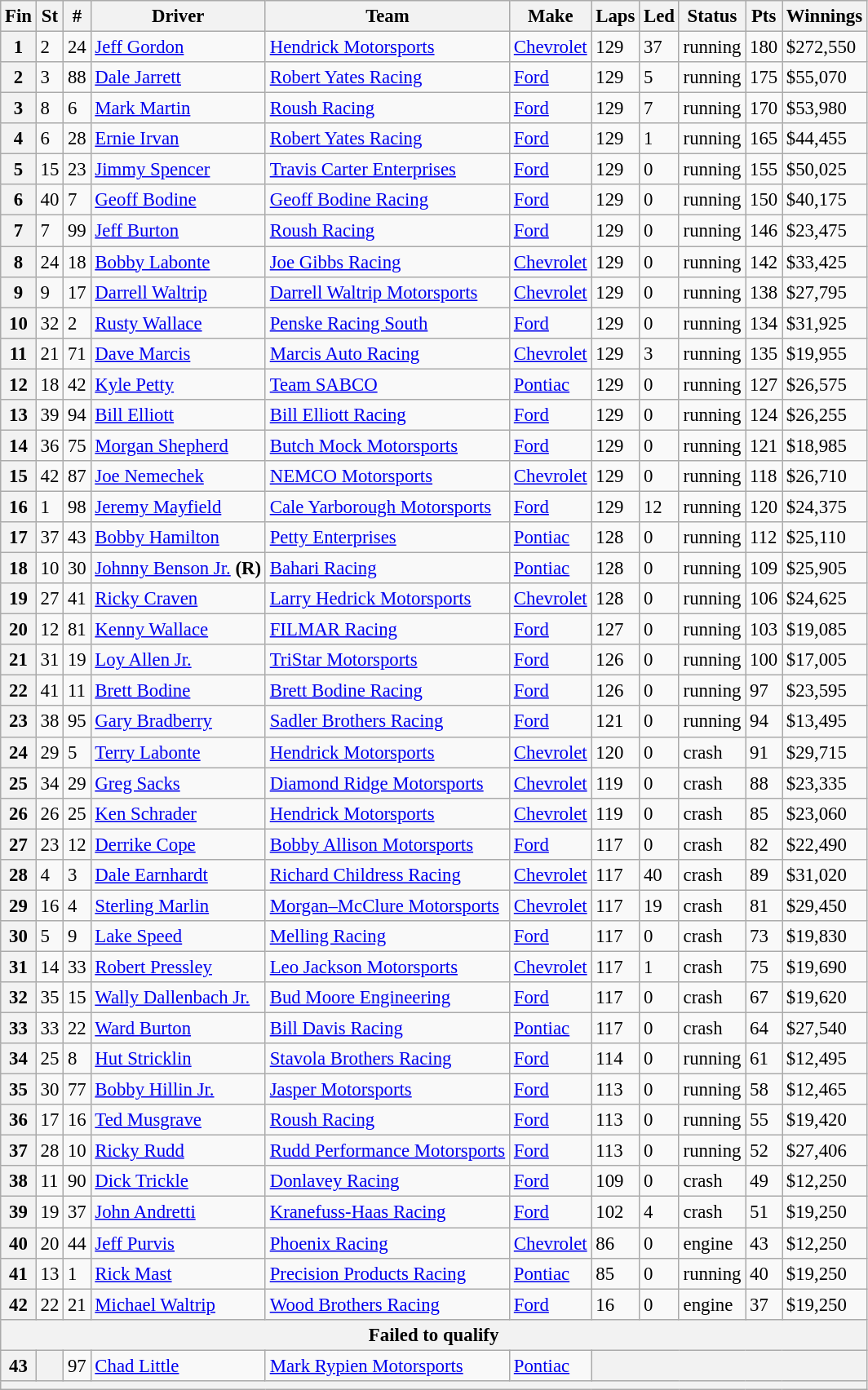<table class="wikitable" style="font-size:95%">
<tr>
<th>Fin</th>
<th>St</th>
<th>#</th>
<th>Driver</th>
<th>Team</th>
<th>Make</th>
<th>Laps</th>
<th>Led</th>
<th>Status</th>
<th>Pts</th>
<th>Winnings</th>
</tr>
<tr>
<th>1</th>
<td>2</td>
<td>24</td>
<td><a href='#'>Jeff Gordon</a></td>
<td><a href='#'>Hendrick Motorsports</a></td>
<td><a href='#'>Chevrolet</a></td>
<td>129</td>
<td>37</td>
<td>running</td>
<td>180</td>
<td>$272,550</td>
</tr>
<tr>
<th>2</th>
<td>3</td>
<td>88</td>
<td><a href='#'>Dale Jarrett</a></td>
<td><a href='#'>Robert Yates Racing</a></td>
<td><a href='#'>Ford</a></td>
<td>129</td>
<td>5</td>
<td>running</td>
<td>175</td>
<td>$55,070</td>
</tr>
<tr>
<th>3</th>
<td>8</td>
<td>6</td>
<td><a href='#'>Mark Martin</a></td>
<td><a href='#'>Roush Racing</a></td>
<td><a href='#'>Ford</a></td>
<td>129</td>
<td>7</td>
<td>running</td>
<td>170</td>
<td>$53,980</td>
</tr>
<tr>
<th>4</th>
<td>6</td>
<td>28</td>
<td><a href='#'>Ernie Irvan</a></td>
<td><a href='#'>Robert Yates Racing</a></td>
<td><a href='#'>Ford</a></td>
<td>129</td>
<td>1</td>
<td>running</td>
<td>165</td>
<td>$44,455</td>
</tr>
<tr>
<th>5</th>
<td>15</td>
<td>23</td>
<td><a href='#'>Jimmy Spencer</a></td>
<td><a href='#'>Travis Carter Enterprises</a></td>
<td><a href='#'>Ford</a></td>
<td>129</td>
<td>0</td>
<td>running</td>
<td>155</td>
<td>$50,025</td>
</tr>
<tr>
<th>6</th>
<td>40</td>
<td>7</td>
<td><a href='#'>Geoff Bodine</a></td>
<td><a href='#'>Geoff Bodine Racing</a></td>
<td><a href='#'>Ford</a></td>
<td>129</td>
<td>0</td>
<td>running</td>
<td>150</td>
<td>$40,175</td>
</tr>
<tr>
<th>7</th>
<td>7</td>
<td>99</td>
<td><a href='#'>Jeff Burton</a></td>
<td><a href='#'>Roush Racing</a></td>
<td><a href='#'>Ford</a></td>
<td>129</td>
<td>0</td>
<td>running</td>
<td>146</td>
<td>$23,475</td>
</tr>
<tr>
<th>8</th>
<td>24</td>
<td>18</td>
<td><a href='#'>Bobby Labonte</a></td>
<td><a href='#'>Joe Gibbs Racing</a></td>
<td><a href='#'>Chevrolet</a></td>
<td>129</td>
<td>0</td>
<td>running</td>
<td>142</td>
<td>$33,425</td>
</tr>
<tr>
<th>9</th>
<td>9</td>
<td>17</td>
<td><a href='#'>Darrell Waltrip</a></td>
<td><a href='#'>Darrell Waltrip Motorsports</a></td>
<td><a href='#'>Chevrolet</a></td>
<td>129</td>
<td>0</td>
<td>running</td>
<td>138</td>
<td>$27,795</td>
</tr>
<tr>
<th>10</th>
<td>32</td>
<td>2</td>
<td><a href='#'>Rusty Wallace</a></td>
<td><a href='#'>Penske Racing South</a></td>
<td><a href='#'>Ford</a></td>
<td>129</td>
<td>0</td>
<td>running</td>
<td>134</td>
<td>$31,925</td>
</tr>
<tr>
<th>11</th>
<td>21</td>
<td>71</td>
<td><a href='#'>Dave Marcis</a></td>
<td><a href='#'>Marcis Auto Racing</a></td>
<td><a href='#'>Chevrolet</a></td>
<td>129</td>
<td>3</td>
<td>running</td>
<td>135</td>
<td>$19,955</td>
</tr>
<tr>
<th>12</th>
<td>18</td>
<td>42</td>
<td><a href='#'>Kyle Petty</a></td>
<td><a href='#'>Team SABCO</a></td>
<td><a href='#'>Pontiac</a></td>
<td>129</td>
<td>0</td>
<td>running</td>
<td>127</td>
<td>$26,575</td>
</tr>
<tr>
<th>13</th>
<td>39</td>
<td>94</td>
<td><a href='#'>Bill Elliott</a></td>
<td><a href='#'>Bill Elliott Racing</a></td>
<td><a href='#'>Ford</a></td>
<td>129</td>
<td>0</td>
<td>running</td>
<td>124</td>
<td>$26,255</td>
</tr>
<tr>
<th>14</th>
<td>36</td>
<td>75</td>
<td><a href='#'>Morgan Shepherd</a></td>
<td><a href='#'>Butch Mock Motorsports</a></td>
<td><a href='#'>Ford</a></td>
<td>129</td>
<td>0</td>
<td>running</td>
<td>121</td>
<td>$18,985</td>
</tr>
<tr>
<th>15</th>
<td>42</td>
<td>87</td>
<td><a href='#'>Joe Nemechek</a></td>
<td><a href='#'>NEMCO Motorsports</a></td>
<td><a href='#'>Chevrolet</a></td>
<td>129</td>
<td>0</td>
<td>running</td>
<td>118</td>
<td>$26,710</td>
</tr>
<tr>
<th>16</th>
<td>1</td>
<td>98</td>
<td><a href='#'>Jeremy Mayfield</a></td>
<td><a href='#'>Cale Yarborough Motorsports</a></td>
<td><a href='#'>Ford</a></td>
<td>129</td>
<td>12</td>
<td>running</td>
<td>120</td>
<td>$24,375</td>
</tr>
<tr>
<th>17</th>
<td>37</td>
<td>43</td>
<td><a href='#'>Bobby Hamilton</a></td>
<td><a href='#'>Petty Enterprises</a></td>
<td><a href='#'>Pontiac</a></td>
<td>128</td>
<td>0</td>
<td>running</td>
<td>112</td>
<td>$25,110</td>
</tr>
<tr>
<th>18</th>
<td>10</td>
<td>30</td>
<td><a href='#'>Johnny Benson Jr.</a> <strong>(R)</strong></td>
<td><a href='#'>Bahari Racing</a></td>
<td><a href='#'>Pontiac</a></td>
<td>128</td>
<td>0</td>
<td>running</td>
<td>109</td>
<td>$25,905</td>
</tr>
<tr>
<th>19</th>
<td>27</td>
<td>41</td>
<td><a href='#'>Ricky Craven</a></td>
<td><a href='#'>Larry Hedrick Motorsports</a></td>
<td><a href='#'>Chevrolet</a></td>
<td>128</td>
<td>0</td>
<td>running</td>
<td>106</td>
<td>$24,625</td>
</tr>
<tr>
<th>20</th>
<td>12</td>
<td>81</td>
<td><a href='#'>Kenny Wallace</a></td>
<td><a href='#'>FILMAR Racing</a></td>
<td><a href='#'>Ford</a></td>
<td>127</td>
<td>0</td>
<td>running</td>
<td>103</td>
<td>$19,085</td>
</tr>
<tr>
<th>21</th>
<td>31</td>
<td>19</td>
<td><a href='#'>Loy Allen Jr.</a></td>
<td><a href='#'>TriStar Motorsports</a></td>
<td><a href='#'>Ford</a></td>
<td>126</td>
<td>0</td>
<td>running</td>
<td>100</td>
<td>$17,005</td>
</tr>
<tr>
<th>22</th>
<td>41</td>
<td>11</td>
<td><a href='#'>Brett Bodine</a></td>
<td><a href='#'>Brett Bodine Racing</a></td>
<td><a href='#'>Ford</a></td>
<td>126</td>
<td>0</td>
<td>running</td>
<td>97</td>
<td>$23,595</td>
</tr>
<tr>
<th>23</th>
<td>38</td>
<td>95</td>
<td><a href='#'>Gary Bradberry</a></td>
<td><a href='#'>Sadler Brothers Racing</a></td>
<td><a href='#'>Ford</a></td>
<td>121</td>
<td>0</td>
<td>running</td>
<td>94</td>
<td>$13,495</td>
</tr>
<tr>
<th>24</th>
<td>29</td>
<td>5</td>
<td><a href='#'>Terry Labonte</a></td>
<td><a href='#'>Hendrick Motorsports</a></td>
<td><a href='#'>Chevrolet</a></td>
<td>120</td>
<td>0</td>
<td>crash</td>
<td>91</td>
<td>$29,715</td>
</tr>
<tr>
<th>25</th>
<td>34</td>
<td>29</td>
<td><a href='#'>Greg Sacks</a></td>
<td><a href='#'>Diamond Ridge Motorsports</a></td>
<td><a href='#'>Chevrolet</a></td>
<td>119</td>
<td>0</td>
<td>crash</td>
<td>88</td>
<td>$23,335</td>
</tr>
<tr>
<th>26</th>
<td>26</td>
<td>25</td>
<td><a href='#'>Ken Schrader</a></td>
<td><a href='#'>Hendrick Motorsports</a></td>
<td><a href='#'>Chevrolet</a></td>
<td>119</td>
<td>0</td>
<td>crash</td>
<td>85</td>
<td>$23,060</td>
</tr>
<tr>
<th>27</th>
<td>23</td>
<td>12</td>
<td><a href='#'>Derrike Cope</a></td>
<td><a href='#'>Bobby Allison Motorsports</a></td>
<td><a href='#'>Ford</a></td>
<td>117</td>
<td>0</td>
<td>crash</td>
<td>82</td>
<td>$22,490</td>
</tr>
<tr>
<th>28</th>
<td>4</td>
<td>3</td>
<td><a href='#'>Dale Earnhardt</a></td>
<td><a href='#'>Richard Childress Racing</a></td>
<td><a href='#'>Chevrolet</a></td>
<td>117</td>
<td>40</td>
<td>crash</td>
<td>89</td>
<td>$31,020</td>
</tr>
<tr>
<th>29</th>
<td>16</td>
<td>4</td>
<td><a href='#'>Sterling Marlin</a></td>
<td><a href='#'>Morgan–McClure Motorsports</a></td>
<td><a href='#'>Chevrolet</a></td>
<td>117</td>
<td>19</td>
<td>crash</td>
<td>81</td>
<td>$29,450</td>
</tr>
<tr>
<th>30</th>
<td>5</td>
<td>9</td>
<td><a href='#'>Lake Speed</a></td>
<td><a href='#'>Melling Racing</a></td>
<td><a href='#'>Ford</a></td>
<td>117</td>
<td>0</td>
<td>crash</td>
<td>73</td>
<td>$19,830</td>
</tr>
<tr>
<th>31</th>
<td>14</td>
<td>33</td>
<td><a href='#'>Robert Pressley</a></td>
<td><a href='#'>Leo Jackson Motorsports</a></td>
<td><a href='#'>Chevrolet</a></td>
<td>117</td>
<td>1</td>
<td>crash</td>
<td>75</td>
<td>$19,690</td>
</tr>
<tr>
<th>32</th>
<td>35</td>
<td>15</td>
<td><a href='#'>Wally Dallenbach Jr.</a></td>
<td><a href='#'>Bud Moore Engineering</a></td>
<td><a href='#'>Ford</a></td>
<td>117</td>
<td>0</td>
<td>crash</td>
<td>67</td>
<td>$19,620</td>
</tr>
<tr>
<th>33</th>
<td>33</td>
<td>22</td>
<td><a href='#'>Ward Burton</a></td>
<td><a href='#'>Bill Davis Racing</a></td>
<td><a href='#'>Pontiac</a></td>
<td>117</td>
<td>0</td>
<td>crash</td>
<td>64</td>
<td>$27,540</td>
</tr>
<tr>
<th>34</th>
<td>25</td>
<td>8</td>
<td><a href='#'>Hut Stricklin</a></td>
<td><a href='#'>Stavola Brothers Racing</a></td>
<td><a href='#'>Ford</a></td>
<td>114</td>
<td>0</td>
<td>running</td>
<td>61</td>
<td>$12,495</td>
</tr>
<tr>
<th>35</th>
<td>30</td>
<td>77</td>
<td><a href='#'>Bobby Hillin Jr.</a></td>
<td><a href='#'>Jasper Motorsports</a></td>
<td><a href='#'>Ford</a></td>
<td>113</td>
<td>0</td>
<td>running</td>
<td>58</td>
<td>$12,465</td>
</tr>
<tr>
<th>36</th>
<td>17</td>
<td>16</td>
<td><a href='#'>Ted Musgrave</a></td>
<td><a href='#'>Roush Racing</a></td>
<td><a href='#'>Ford</a></td>
<td>113</td>
<td>0</td>
<td>running</td>
<td>55</td>
<td>$19,420</td>
</tr>
<tr>
<th>37</th>
<td>28</td>
<td>10</td>
<td><a href='#'>Ricky Rudd</a></td>
<td><a href='#'>Rudd Performance Motorsports</a></td>
<td><a href='#'>Ford</a></td>
<td>113</td>
<td>0</td>
<td>running</td>
<td>52</td>
<td>$27,406</td>
</tr>
<tr>
<th>38</th>
<td>11</td>
<td>90</td>
<td><a href='#'>Dick Trickle</a></td>
<td><a href='#'>Donlavey Racing</a></td>
<td><a href='#'>Ford</a></td>
<td>109</td>
<td>0</td>
<td>crash</td>
<td>49</td>
<td>$12,250</td>
</tr>
<tr>
<th>39</th>
<td>19</td>
<td>37</td>
<td><a href='#'>John Andretti</a></td>
<td><a href='#'>Kranefuss-Haas Racing</a></td>
<td><a href='#'>Ford</a></td>
<td>102</td>
<td>4</td>
<td>crash</td>
<td>51</td>
<td>$19,250</td>
</tr>
<tr>
<th>40</th>
<td>20</td>
<td>44</td>
<td><a href='#'>Jeff Purvis</a></td>
<td><a href='#'>Phoenix Racing</a></td>
<td><a href='#'>Chevrolet</a></td>
<td>86</td>
<td>0</td>
<td>engine</td>
<td>43</td>
<td>$12,250</td>
</tr>
<tr>
<th>41</th>
<td>13</td>
<td>1</td>
<td><a href='#'>Rick Mast</a></td>
<td><a href='#'>Precision Products Racing</a></td>
<td><a href='#'>Pontiac</a></td>
<td>85</td>
<td>0</td>
<td>running</td>
<td>40</td>
<td>$19,250</td>
</tr>
<tr>
<th>42</th>
<td>22</td>
<td>21</td>
<td><a href='#'>Michael Waltrip</a></td>
<td><a href='#'>Wood Brothers Racing</a></td>
<td><a href='#'>Ford</a></td>
<td>16</td>
<td>0</td>
<td>engine</td>
<td>37</td>
<td>$19,250</td>
</tr>
<tr>
<th colspan="11">Failed to qualify</th>
</tr>
<tr>
<th>43</th>
<th></th>
<td>97</td>
<td><a href='#'>Chad Little</a></td>
<td><a href='#'>Mark Rypien Motorsports</a></td>
<td><a href='#'>Pontiac</a></td>
<th colspan="5"></th>
</tr>
<tr>
<th colspan="11"></th>
</tr>
</table>
